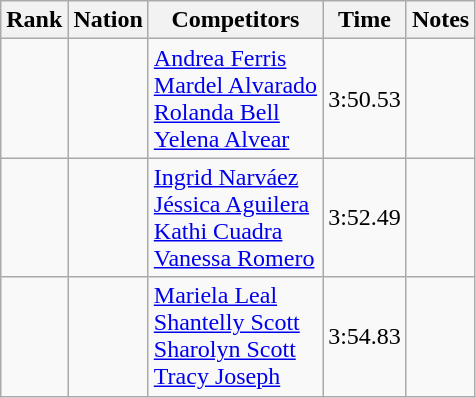<table class="wikitable sortable" style="text-align:center">
<tr>
<th>Rank</th>
<th>Nation</th>
<th>Competitors</th>
<th>Time</th>
<th>Notes</th>
</tr>
<tr>
<td></td>
<td align=left></td>
<td align=left><a href='#'>Andrea Ferris</a><br><a href='#'>Mardel Alvarado</a><br><a href='#'>Rolanda Bell</a><br><a href='#'>Yelena Alvear</a></td>
<td>3:50.53</td>
<td></td>
</tr>
<tr>
<td></td>
<td align=left></td>
<td align=left><a href='#'>Ingrid Narváez</a><br><a href='#'>Jéssica Aguilera</a><br><a href='#'>Kathi Cuadra</a><br><a href='#'>Vanessa Romero</a></td>
<td>3:52.49</td>
<td></td>
</tr>
<tr>
<td></td>
<td align=left></td>
<td align=left><a href='#'>Mariela Leal</a><br><a href='#'>Shantelly Scott</a><br><a href='#'>Sharolyn Scott</a><br><a href='#'>Tracy Joseph</a></td>
<td>3:54.83</td>
<td></td>
</tr>
</table>
